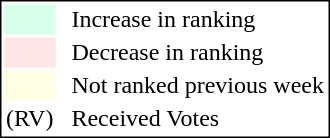<table style="border:1px solid black;">
<tr>
<td style="background:#D8FFEB; width:20px;"></td>
<td> </td>
<td>Increase in ranking</td>
</tr>
<tr>
<td style="background:#FFE6E6; width:20px;"></td>
<td> </td>
<td>Decrease in ranking</td>
</tr>
<tr>
<td style="background:#FFFFE6; width:20px;"></td>
<td> </td>
<td>Not ranked previous week</td>
</tr>
<tr>
<td>(RV)</td>
<td> </td>
<td>Received Votes</td>
</tr>
</table>
